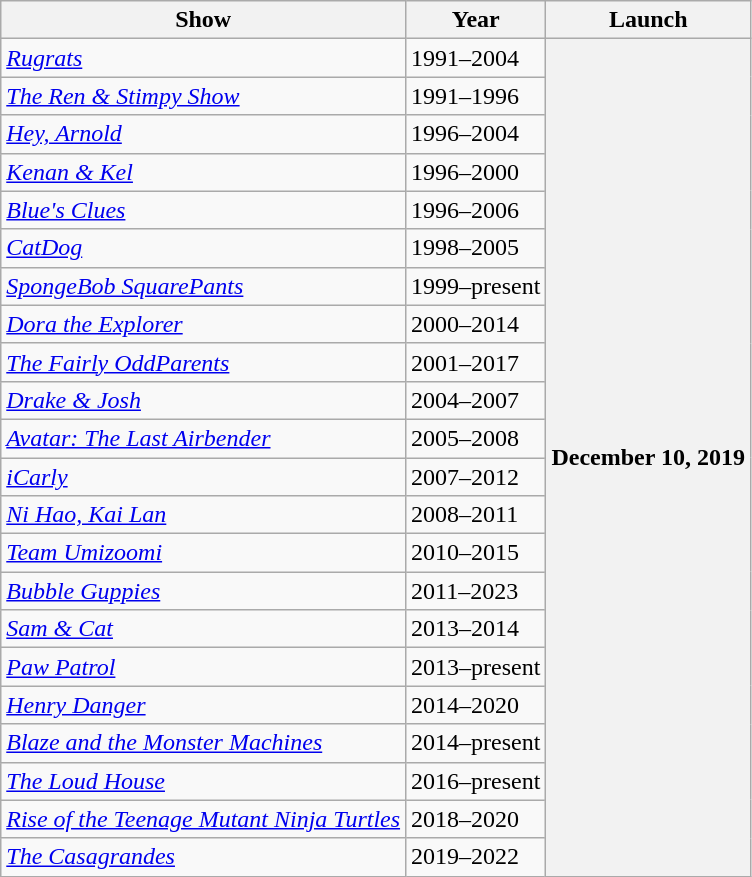<table class="wikitable plainrowheaders sortable">
<tr>
<th scope="col">Show</th>
<th scope="col">Year</th>
<th scope="col">Launch</th>
</tr>
<tr>
<td><em><a href='#'>Rugrats</a></em></td>
<td>1991–2004</td>
<th rowspan="22">December <strong>10, 2019</strong></th>
</tr>
<tr>
<td><em><a href='#'>The Ren & Stimpy Show</a></em></td>
<td>1991–1996</td>
</tr>
<tr>
<td><em><a href='#'>Hey, Arnold</a></em></td>
<td>1996–2004</td>
</tr>
<tr>
<td><em><a href='#'>Kenan & Kel</a></em></td>
<td>1996–2000</td>
</tr>
<tr>
<td><em><a href='#'>Blue's Clues</a></em></td>
<td>1996–2006</td>
</tr>
<tr>
<td><em><a href='#'>CatDog</a></em></td>
<td>1998–2005</td>
</tr>
<tr>
<td><em><a href='#'>SpongeBob SquarePants</a></em></td>
<td>1999–present</td>
</tr>
<tr>
<td><em><a href='#'>Dora the Explorer</a></em></td>
<td>2000–2014</td>
</tr>
<tr>
<td><em><a href='#'>The Fairly OddParents</a></em></td>
<td>2001–2017</td>
</tr>
<tr>
<td><em><a href='#'>Drake & Josh</a></em></td>
<td>2004–2007</td>
</tr>
<tr>
<td><em><a href='#'>Avatar: The Last Airbender</a></em></td>
<td>2005–2008</td>
</tr>
<tr>
<td><em><a href='#'>iCarly</a></em></td>
<td>2007–2012</td>
</tr>
<tr>
<td><em><a href='#'>Ni Hao, Kai Lan</a></em></td>
<td>2008–2011</td>
</tr>
<tr>
<td><em><a href='#'>Team Umizoomi</a></em></td>
<td>2010–2015</td>
</tr>
<tr>
<td><em><a href='#'>Bubble Guppies</a></em></td>
<td>2011–2023</td>
</tr>
<tr>
<td><em><a href='#'>Sam & Cat</a></em></td>
<td>2013–2014</td>
</tr>
<tr>
<td><em><a href='#'>Paw Patrol</a></em></td>
<td>2013–present</td>
</tr>
<tr>
<td><em><a href='#'>Henry Danger</a></em></td>
<td>2014–2020</td>
</tr>
<tr>
<td><em><a href='#'>Blaze and the Monster Machines</a></em></td>
<td>2014–present</td>
</tr>
<tr>
<td><em><a href='#'>The Loud House</a></em></td>
<td>2016–present</td>
</tr>
<tr>
<td><em><a href='#'>Rise of the Teenage Mutant Ninja Turtles</a></em></td>
<td>2018–2020</td>
</tr>
<tr>
<td><em><a href='#'>The Casagrandes</a></em></td>
<td>2019–2022</td>
</tr>
</table>
